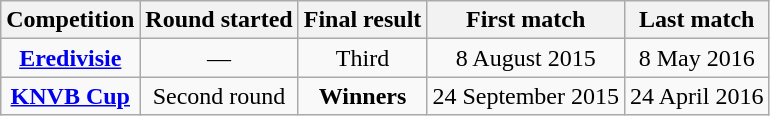<table class="wikitable plainrowheaders" style="text-align: center;">
<tr>
<th scope="col">Competition</th>
<th scope="col">Round started</th>
<th scope="col">Final result</th>
<th scope="col">First match</th>
<th scope="col">Last match</th>
</tr>
<tr>
<th scope="row" style="background-color:transparent"><a href='#'>Eredivisie</a></th>
<td>—</td>
<td>Third</td>
<td>8 August 2015</td>
<td>8 May 2016</td>
</tr>
<tr>
<th scope="row" style="background-color:transparent"><a href='#'>KNVB Cup</a></th>
<td>Second round</td>
<td><strong>Winners</strong></td>
<td>24 September 2015</td>
<td>24 April 2016</td>
</tr>
</table>
